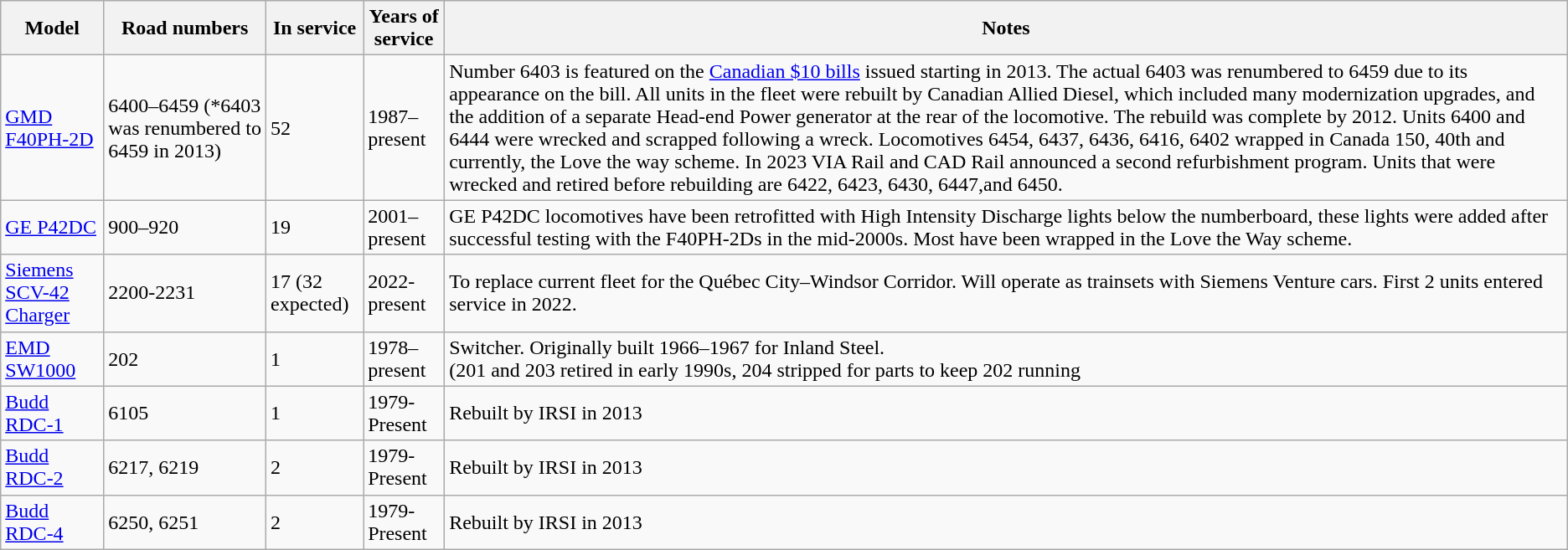<table class="wikitable">
<tr>
<th>Model</th>
<th>Road numbers</th>
<th>In service</th>
<th>Years of service</th>
<th>Notes</th>
</tr>
<tr>
<td><a href='#'>GMD F40PH-2D</a></td>
<td>6400–6459 (*6403 was renumbered to 6459 in 2013)</td>
<td>52</td>
<td>1987–present</td>
<td>Number 6403 is featured on the <a href='#'>Canadian $10 bills</a> issued starting in 2013. The actual 6403 was renumbered to 6459 due to its appearance on the bill. All units in the fleet were rebuilt by Canadian Allied Diesel, which included many modernization upgrades, and the addition of a separate Head-end Power generator at the rear of the locomotive. The rebuild was complete by 2012. Units 6400 and 6444 were wrecked and scrapped following a wreck. Locomotives 6454, 6437, 6436, 6416, 6402 wrapped in Canada 150, 40th and currently, the Love the way scheme. In 2023 VIA Rail and CAD Rail announced a second refurbishment program. Units that were wrecked and retired before rebuilding are 6422, 6423, 6430, 6447,and 6450.</td>
</tr>
<tr>
<td><a href='#'>GE P42DC</a></td>
<td>900–920</td>
<td>19</td>
<td>2001–present</td>
<td>GE P42DC locomotives have been retrofitted with High Intensity Discharge lights below the numberboard, these lights were added after successful testing with the F40PH-2Ds in the mid-2000s. Most have been wrapped in the Love the Way scheme.</td>
</tr>
<tr>
<td><a href='#'>Siemens SCV-42 Charger</a></td>
<td>2200-2231</td>
<td>17 (32 expected)</td>
<td>2022-present</td>
<td>To replace current fleet for the Québec City–Windsor Corridor. Will operate as trainsets with Siemens Venture cars. First 2 units entered service in 2022.</td>
</tr>
<tr>
<td><a href='#'>EMD SW1000</a></td>
<td>202</td>
<td>1</td>
<td>1978–present</td>
<td>Switcher. Originally built 1966–1967 for Inland Steel.<br>(201 and 203 retired in early 1990s, 204 stripped for parts to keep 202 running</td>
</tr>
<tr>
<td><a href='#'>Budd RDC-1</a></td>
<td>6105</td>
<td>1</td>
<td>1979-Present</td>
<td>Rebuilt by IRSI in 2013</td>
</tr>
<tr>
<td><a href='#'>Budd RDC-2</a></td>
<td>6217, 6219</td>
<td>2</td>
<td>1979-Present</td>
<td>Rebuilt by IRSI in 2013</td>
</tr>
<tr>
<td><a href='#'>Budd RDC-4</a></td>
<td>6250, 6251</td>
<td>2</td>
<td>1979-Present</td>
<td>Rebuilt by IRSI in 2013</td>
</tr>
</table>
